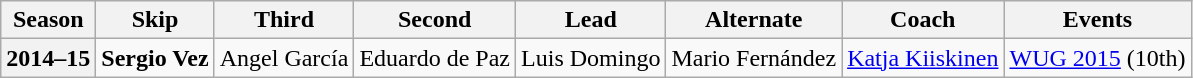<table class="wikitable">
<tr>
<th scope="col">Season</th>
<th scope="col">Skip</th>
<th scope="col">Third</th>
<th scope="col">Second</th>
<th scope="col">Lead</th>
<th scope="col">Alternate</th>
<th scope="col">Coach</th>
<th scope="col">Events</th>
</tr>
<tr>
<th scope="row">2014–15</th>
<td><strong>Sergio Vez</strong></td>
<td>Angel García</td>
<td>Eduardo de Paz</td>
<td>Luis Domingo</td>
<td>Mario Fernández</td>
<td><a href='#'>Katja Kiiskinen</a></td>
<td><a href='#'>WUG 2015</a> (10th)</td>
</tr>
</table>
